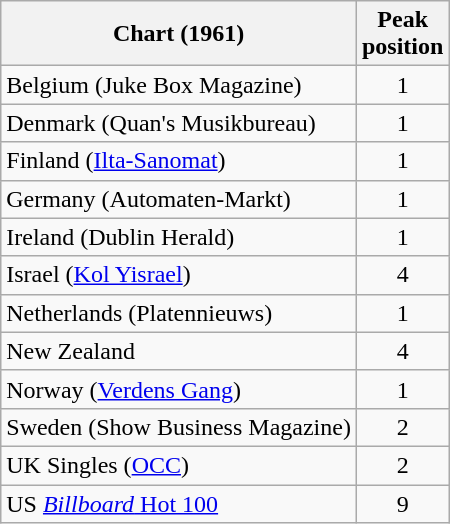<table class="wikitable sortable">
<tr>
<th>Chart (1961)</th>
<th>Peak<br>position</th>
</tr>
<tr>
<td>Belgium (Juke Box Magazine)</td>
<td align="center">1</td>
</tr>
<tr>
<td>Denmark (Quan's Musikbureau)</td>
<td align="center">1</td>
</tr>
<tr>
<td>Finland (<a href='#'>Ilta-Sanomat</a>)</td>
<td align="center">1</td>
</tr>
<tr>
<td>Germany (Automaten-Markt)</td>
<td align="center">1</td>
</tr>
<tr>
<td>Ireland (Dublin Herald)</td>
<td align="center">1</td>
</tr>
<tr>
<td>Israel (<a href='#'>Kol Yisrael</a>)</td>
<td align="center">4</td>
</tr>
<tr>
<td>Netherlands (Platennieuws)</td>
<td align="center">1</td>
</tr>
<tr>
<td>New Zealand</td>
<td align="center">4</td>
</tr>
<tr>
<td>Norway (<a href='#'>Verdens Gang</a>)</td>
<td align="center">1</td>
</tr>
<tr>
<td>Sweden (Show Business Magazine)</td>
<td align="center">2</td>
</tr>
<tr>
<td>UK Singles (<a href='#'>OCC</a>)</td>
<td align="center">2</td>
</tr>
<tr>
<td>US <a href='#'><em>Billboard</em> Hot 100</a></td>
<td align="center">9</td>
</tr>
</table>
